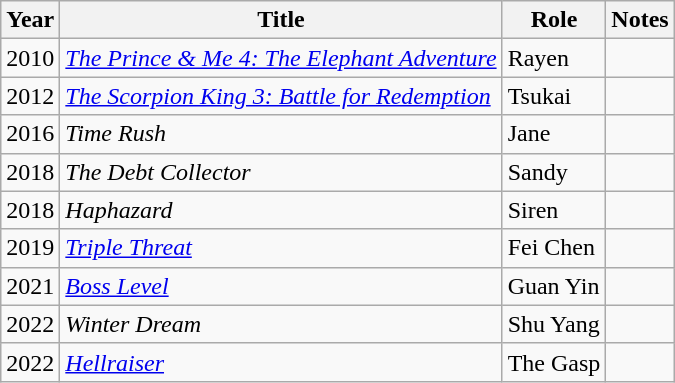<table class="wikitable sortable">
<tr>
<th>Year</th>
<th>Title</th>
<th>Role</th>
<th class="unsortable">Notes</th>
</tr>
<tr>
<td>2010</td>
<td><em><a href='#'>The Prince & Me 4: The Elephant Adventure</a></em></td>
<td>Rayen</td>
<td></td>
</tr>
<tr>
<td>2012</td>
<td><em><a href='#'>The Scorpion King 3: Battle for Redemption</a></em></td>
<td>Tsukai</td>
<td></td>
</tr>
<tr>
<td>2016</td>
<td><em>Time Rush</em></td>
<td>Jane</td>
<td></td>
</tr>
<tr>
<td>2018</td>
<td><em>The Debt Collector</em></td>
<td>Sandy</td>
<td></td>
</tr>
<tr>
<td>2018</td>
<td><em>Haphazard</em></td>
<td>Siren</td>
<td></td>
</tr>
<tr>
<td>2019</td>
<td><em><a href='#'>Triple Threat</a></em></td>
<td>Fei Chen</td>
<td></td>
</tr>
<tr>
<td>2021</td>
<td><em><a href='#'>Boss Level</a></em></td>
<td>Guan Yin</td>
<td></td>
</tr>
<tr>
<td>2022</td>
<td><em>Winter Dream</em></td>
<td>Shu Yang</td>
<td></td>
</tr>
<tr>
<td>2022</td>
<td><em><a href='#'>Hellraiser</a></em></td>
<td>The Gasp</td>
<td></td>
</tr>
</table>
